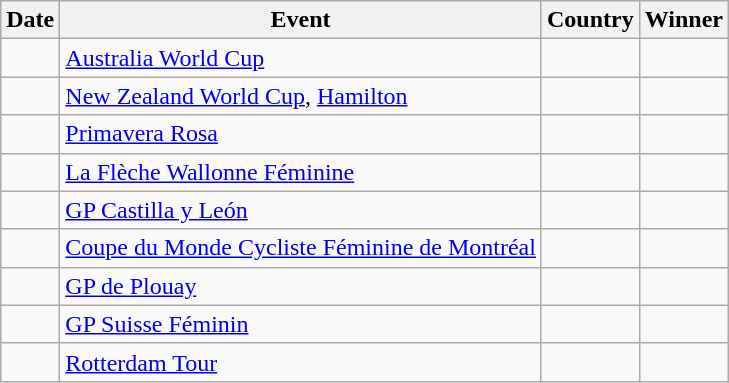<table class="wikitable sortable">
<tr>
<th>Date</th>
<th>Event</th>
<th>Country</th>
<th>Winner</th>
</tr>
<tr>
<td></td>
<td><a href='#'>Australia World Cup</a></td>
<td></td>
<td></td>
</tr>
<tr>
<td></td>
<td><a href='#'>New Zealand World Cup</a>, <a href='#'>Hamilton</a></td>
<td></td>
<td></td>
</tr>
<tr>
<td></td>
<td><a href='#'>Primavera Rosa</a></td>
<td></td>
<td></td>
</tr>
<tr>
<td></td>
<td><a href='#'>La Flèche Wallonne Féminine</a></td>
<td></td>
<td></td>
</tr>
<tr>
<td></td>
<td><a href='#'>GP Castilla y León</a></td>
<td></td>
<td></td>
</tr>
<tr>
<td></td>
<td><a href='#'>Coupe du Monde Cycliste Féminine de Montréal</a></td>
<td></td>
<td></td>
</tr>
<tr>
<td></td>
<td><a href='#'>GP de Plouay</a></td>
<td></td>
<td></td>
</tr>
<tr>
<td></td>
<td><a href='#'>GP Suisse Féminin</a></td>
<td></td>
<td></td>
</tr>
<tr>
<td></td>
<td><a href='#'>Rotterdam Tour</a></td>
<td></td>
<td></td>
</tr>
</table>
